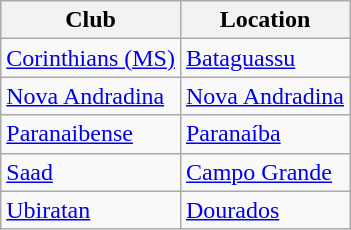<table class="wikitable sortable">
<tr>
<th>Club</th>
<th>Location</th>
</tr>
<tr>
<td><a href='#'>Corinthians (MS)</a></td>
<td><a href='#'>Bataguassu</a></td>
</tr>
<tr>
<td><a href='#'>Nova Andradina</a></td>
<td><a href='#'>Nova Andradina</a></td>
</tr>
<tr>
<td><a href='#'>Paranaibense</a></td>
<td><a href='#'>Paranaíba</a></td>
</tr>
<tr>
<td><a href='#'>Saad</a></td>
<td><a href='#'>Campo Grande</a></td>
</tr>
<tr>
<td><a href='#'>Ubiratan</a></td>
<td><a href='#'>Dourados</a></td>
</tr>
</table>
